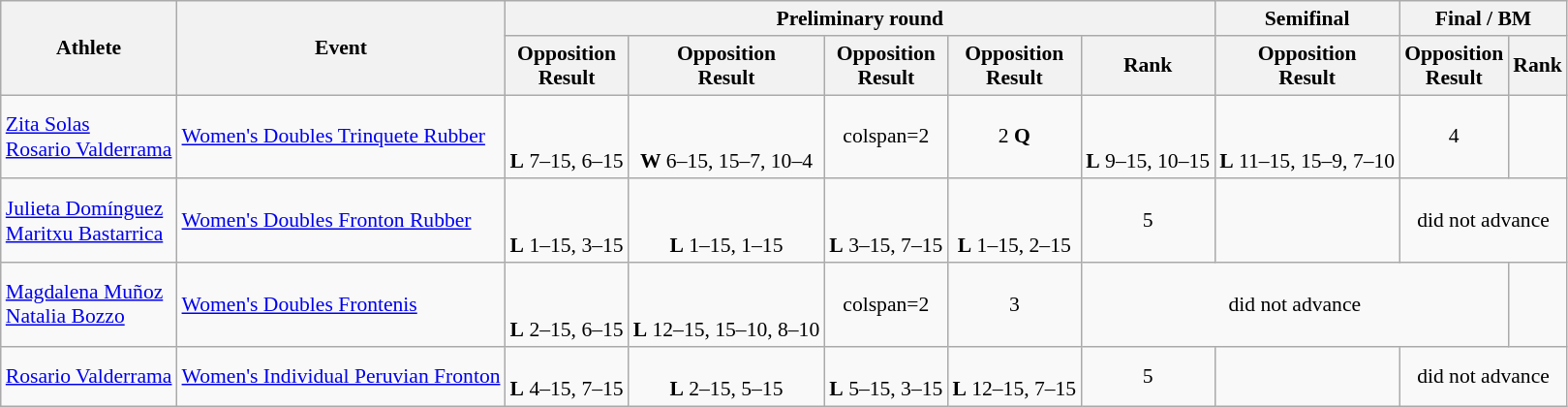<table class="wikitable" style="font-size:90%">
<tr>
<th rowspan="2">Athlete</th>
<th rowspan="2">Event</th>
<th colspan="5">Preliminary round</th>
<th>Semifinal</th>
<th colspan=2>Final / BM</th>
</tr>
<tr>
<th>Opposition<br>Result</th>
<th>Opposition<br>Result</th>
<th>Opposition<br>Result</th>
<th>Opposition<br>Result</th>
<th>Rank</th>
<th>Opposition<br>Result</th>
<th>Opposition<br>Result</th>
<th>Rank</th>
</tr>
<tr align=center>
<td align=left><a href='#'>Zita Solas</a><br><a href='#'>Rosario Valderrama</a></td>
<td align=left><a href='#'>Women's Doubles Trinquete Rubber</a></td>
<td><br><br><strong>L</strong> 7–15, 6–15</td>
<td><br><br><strong>W</strong> 6–15, 15–7, 10–4</td>
<td>colspan=2 </td>
<td>2 <strong>Q</strong></td>
<td><br><br><strong>L</strong> 9–15, 10–15</td>
<td><br><br><strong>L</strong> 11–15, 15–9, 7–10</td>
<td>4</td>
</tr>
<tr align=center>
<td align=left><a href='#'>Julieta Domínguez</a><br><a href='#'>Maritxu Bastarrica</a></td>
<td align=left><a href='#'>Women's Doubles Fronton Rubber</a></td>
<td><br><br><strong>L</strong> 1–15, 3–15</td>
<td><br><br><strong>L</strong> 1–15, 1–15</td>
<td><br><br><strong>L</strong> 3–15, 7–15</td>
<td><br><br><strong>L</strong> 1–15, 2–15</td>
<td>5</td>
<td></td>
<td colspan=2>did not advance</td>
</tr>
<tr align=center>
<td align=left><a href='#'>Magdalena Muñoz</a><br><a href='#'>Natalia Bozzo</a></td>
<td align=left><a href='#'>Women's Doubles Frontenis</a></td>
<td><br><br><strong>L</strong> 2–15, 6–15</td>
<td><br><br><strong>L</strong> 12–15, 15–10, 8–10</td>
<td>colspan=2 </td>
<td>3</td>
<td colspan=3>did not advance</td>
</tr>
<tr align=center>
<td align=left><a href='#'>Rosario Valderrama</a></td>
<td align=left><a href='#'>Women's Individual Peruvian Fronton</a></td>
<td><br><strong>L</strong> 4–15, 7–15</td>
<td><br><strong>L</strong> 2–15, 5–15</td>
<td><br><strong>L</strong> 5–15, 3–15</td>
<td><br><strong>L</strong> 12–15, 7–15</td>
<td>5</td>
<td></td>
<td colspan=2>did not advance</td>
</tr>
</table>
